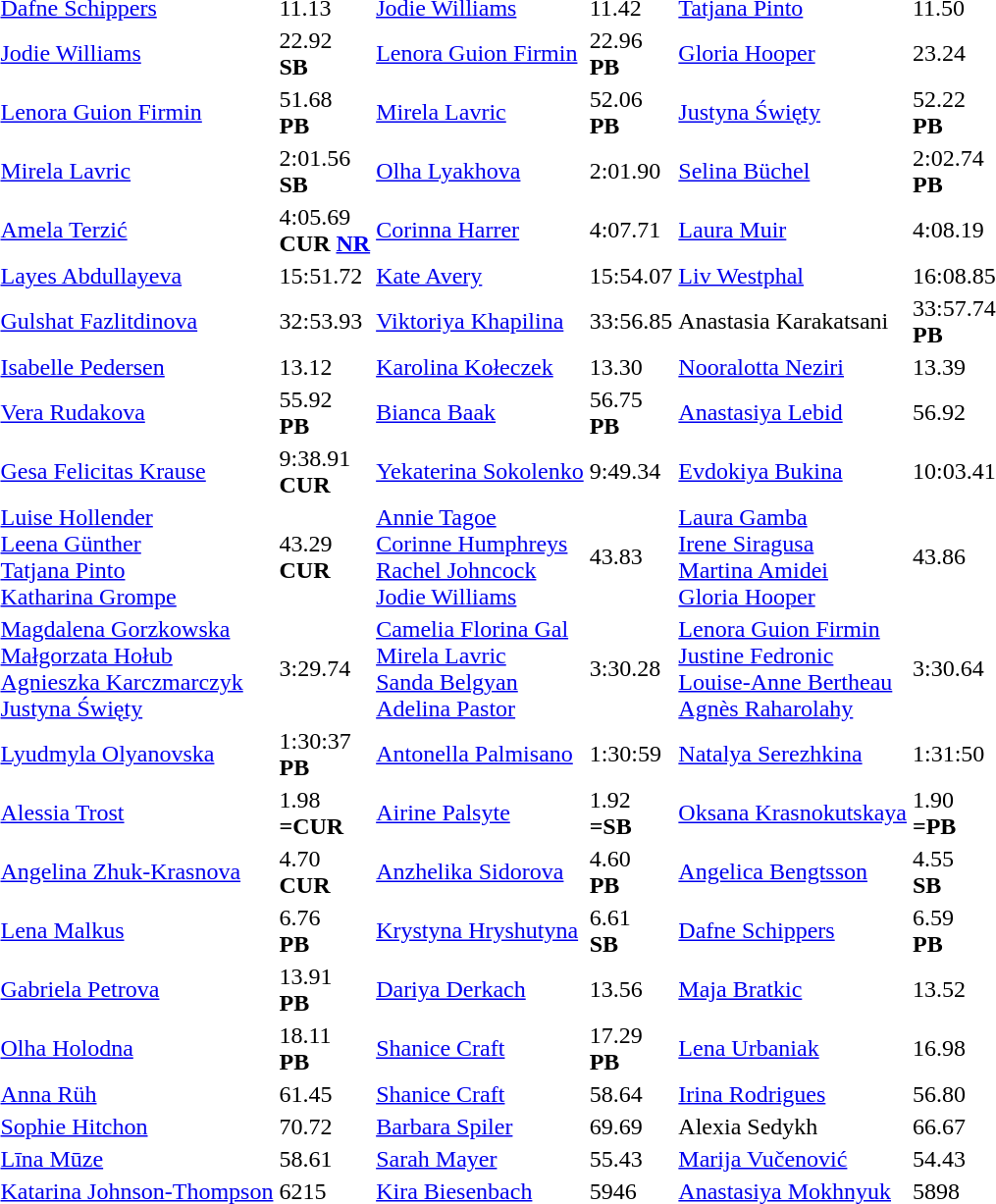<table>
<tr>
<td></td>
<td><a href='#'>Dafne Schippers</a><br></td>
<td>11.13</td>
<td><a href='#'>Jodie Williams</a><br></td>
<td>11.42</td>
<td><a href='#'>Tatjana Pinto</a><br></td>
<td>11.50</td>
</tr>
<tr>
<td></td>
<td><a href='#'>Jodie Williams</a><br></td>
<td>22.92<br><strong>SB</strong></td>
<td><a href='#'>Lenora Guion Firmin</a><br></td>
<td>22.96<br><strong>PB</strong></td>
<td><a href='#'>Gloria Hooper</a><br></td>
<td>23.24</td>
</tr>
<tr>
<td></td>
<td><a href='#'>Lenora Guion Firmin</a><br></td>
<td>51.68<br><strong>PB</strong></td>
<td><a href='#'>Mirela Lavric</a><br></td>
<td>52.06<br><strong>PB</strong></td>
<td><a href='#'>Justyna Święty</a><br></td>
<td>52.22<br><strong>PB</strong></td>
</tr>
<tr>
<td></td>
<td><a href='#'>Mirela Lavric</a><br></td>
<td>2:01.56<br><strong>SB</strong></td>
<td><a href='#'>Olha Lyakhova</a><br></td>
<td>2:01.90</td>
<td><a href='#'>Selina Büchel</a><br></td>
<td>2:02.74<br><strong>PB</strong></td>
</tr>
<tr>
<td></td>
<td><a href='#'>Amela Terzić</a><br></td>
<td>4:05.69<br><strong>CUR</strong> <strong><a href='#'>NR</a></strong></td>
<td><a href='#'>Corinna Harrer</a><br></td>
<td>4:07.71</td>
<td><a href='#'>Laura Muir</a><br></td>
<td>4:08.19</td>
</tr>
<tr>
<td></td>
<td><a href='#'>Layes Abdullayeva</a><br></td>
<td>15:51.72</td>
<td><a href='#'>Kate Avery</a><br></td>
<td>15:54.07</td>
<td><a href='#'>Liv Westphal</a><br></td>
<td>16:08.85</td>
</tr>
<tr>
<td></td>
<td><a href='#'>Gulshat Fazlitdinova</a><br></td>
<td>32:53.93</td>
<td><a href='#'>Viktoriya Khapilina</a><br></td>
<td>33:56.85</td>
<td>Anastasia Karakatsani<br></td>
<td>33:57.74<br><strong>PB</strong></td>
</tr>
<tr>
<td></td>
<td><a href='#'>Isabelle Pedersen</a><br></td>
<td>13.12</td>
<td><a href='#'>Karolina Kołeczek</a><br></td>
<td>13.30</td>
<td><a href='#'>Nooralotta Neziri</a><br></td>
<td>13.39</td>
</tr>
<tr>
<td></td>
<td><a href='#'>Vera Rudakova</a><br></td>
<td>55.92<br><strong>PB</strong></td>
<td><a href='#'>Bianca Baak</a><br></td>
<td>56.75<br><strong>PB</strong></td>
<td><a href='#'>Anastasiya Lebid</a><br></td>
<td>56.92</td>
</tr>
<tr>
<td></td>
<td><a href='#'>Gesa Felicitas Krause</a><br></td>
<td>9:38.91<br><strong>CUR</strong></td>
<td><a href='#'>Yekaterina Sokolenko</a><br></td>
<td>9:49.34</td>
<td><a href='#'>Evdokiya Bukina</a><br></td>
<td>10:03.41</td>
</tr>
<tr>
<td></td>
<td><a href='#'>Luise Hollender</a><br><a href='#'>Leena Günther</a><br><a href='#'>Tatjana Pinto</a><br><a href='#'>Katharina Grompe</a><br></td>
<td>43.29<br><strong>CUR</strong></td>
<td><a href='#'>Annie Tagoe</a><br><a href='#'>Corinne Humphreys</a><br><a href='#'>Rachel Johncock</a><br><a href='#'>Jodie Williams</a><br></td>
<td>43.83</td>
<td><a href='#'>Laura Gamba</a><br><a href='#'>Irene Siragusa</a><br><a href='#'>Martina Amidei</a><br><a href='#'>Gloria Hooper</a><br></td>
<td>43.86</td>
</tr>
<tr>
<td></td>
<td><a href='#'>Magdalena Gorzkowska</a><br><a href='#'>Małgorzata Hołub</a><br><a href='#'>Agnieszka Karczmarczyk</a><br><a href='#'>Justyna Święty</a><br></td>
<td>3:29.74</td>
<td><a href='#'>Camelia Florina Gal</a><br><a href='#'>Mirela Lavric</a><br><a href='#'>Sanda Belgyan</a><br><a href='#'>Adelina Pastor</a><br></td>
<td>3:30.28</td>
<td><a href='#'>Lenora Guion Firmin</a><br><a href='#'>Justine Fedronic</a><br><a href='#'>Louise-Anne Bertheau</a><br><a href='#'>Agnès Raharolahy</a><br></td>
<td>3:30.64</td>
</tr>
<tr>
<td></td>
<td><a href='#'>Lyudmyla Olyanovska</a><br></td>
<td>1:30:37<br><strong>PB</strong></td>
<td><a href='#'>Antonella Palmisano</a><br></td>
<td>1:30:59</td>
<td><a href='#'>Natalya Serezhkina</a><br></td>
<td>1:31:50</td>
</tr>
<tr>
<td></td>
<td><a href='#'>Alessia Trost</a><br></td>
<td>1.98<br><strong>=CUR</strong></td>
<td><a href='#'>Airine Palsyte</a><br></td>
<td>1.92<br><strong>=SB</strong></td>
<td><a href='#'>Oksana Krasnokutskaya</a><br></td>
<td>1.90<br><strong>=PB</strong></td>
</tr>
<tr>
<td></td>
<td><a href='#'>Angelina Zhuk-Krasnova</a><br></td>
<td>4.70<br><strong>CUR</strong></td>
<td><a href='#'>Anzhelika Sidorova</a><br></td>
<td>4.60<br><strong>PB</strong></td>
<td><a href='#'>Angelica Bengtsson</a><br></td>
<td>4.55<br><strong>SB</strong></td>
</tr>
<tr>
<td></td>
<td><a href='#'>Lena Malkus</a><br></td>
<td>6.76<br><strong>PB</strong></td>
<td><a href='#'>Krystyna Hryshutyna</a><br></td>
<td>6.61<br><strong>SB</strong></td>
<td><a href='#'>Dafne Schippers</a><br></td>
<td>6.59<br><strong>PB</strong></td>
</tr>
<tr>
<td></td>
<td><a href='#'>Gabriela Petrova</a><br></td>
<td>13.91<br><strong>PB</strong></td>
<td><a href='#'>Dariya Derkach</a><br></td>
<td>13.56</td>
<td><a href='#'>Maja Bratkic</a><br></td>
<td>13.52</td>
</tr>
<tr>
<td></td>
<td><a href='#'>Olha Holodna</a><br></td>
<td>18.11<br><strong>PB</strong></td>
<td><a href='#'>Shanice Craft</a><br></td>
<td>17.29<br><strong>PB</strong></td>
<td><a href='#'>Lena Urbaniak</a><br></td>
<td>16.98</td>
</tr>
<tr>
<td></td>
<td><a href='#'>Anna Rüh</a><br></td>
<td>61.45</td>
<td><a href='#'>Shanice Craft</a><br></td>
<td>58.64</td>
<td><a href='#'>Irina Rodrigues</a><br></td>
<td>56.80</td>
</tr>
<tr>
<td></td>
<td><a href='#'>Sophie Hitchon</a><br></td>
<td>70.72</td>
<td><a href='#'>Barbara Spiler</a><br></td>
<td>69.69</td>
<td>Alexia Sedykh<br></td>
<td>66.67</td>
</tr>
<tr>
<td></td>
<td><a href='#'>Līna Mūze</a><br></td>
<td>58.61</td>
<td><a href='#'>Sarah Mayer</a><br></td>
<td>55.43</td>
<td><a href='#'>Marija Vučenović</a><br></td>
<td>54.43</td>
</tr>
<tr>
<td></td>
<td><a href='#'>Katarina Johnson-Thompson</a><br></td>
<td>6215</td>
<td><a href='#'>Kira Biesenbach</a><br></td>
<td>5946</td>
<td><a href='#'>Anastasiya Mokhnyuk</a><br></td>
<td>5898</td>
</tr>
</table>
